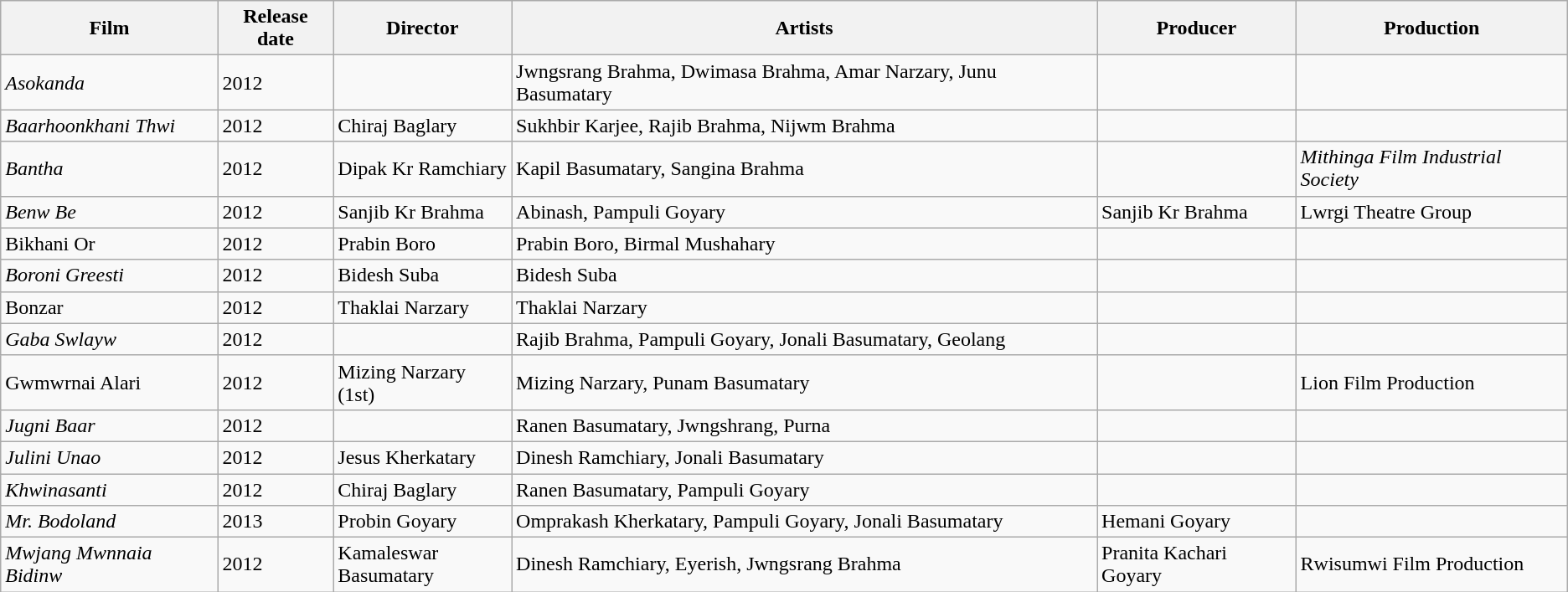<table class="wikitable sortable">
<tr>
<th>Film</th>
<th>Release date</th>
<th>Director</th>
<th>Artists</th>
<th>Producer</th>
<th>Production</th>
</tr>
<tr>
<td><em>Asokanda</em></td>
<td>2012</td>
<td Amar Narzary></td>
<td>Jwngsrang Brahma, Dwimasa Brahma, Amar Narzary, Junu Basumatary</td>
<td></td>
<td></td>
</tr>
<tr>
<td><em>Baarhoonkhani Thwi</em></td>
<td>2012</td>
<td>Chiraj Baglary</td>
<td>Sukhbir Karjee, Rajib Brahma, Nijwm Brahma</td>
<td></td>
<td></td>
</tr>
<tr>
<td><em>Bantha</em></td>
<td>2012</td>
<td>Dipak Kr Ramchiary</td>
<td>Kapil Basumatary, Sangina Brahma</td>
<td></td>
<td><em>Mithinga Film Industrial Society</em></td>
</tr>
<tr>
<td><em>Benw Be</em></td>
<td>2012</td>
<td>Sanjib Kr Brahma</td>
<td>Abinash, Pampuli Goyary</td>
<td>Sanjib Kr Brahma</td>
<td>Lwrgi Theatre Group</td>
</tr>
<tr>
<td>Bikhani Or</td>
<td>2012</td>
<td>Prabin Boro</td>
<td>Prabin Boro, Birmal Mushahary</td>
<td></td>
<td></td>
</tr>
<tr>
<td><em>Boroni Greesti</em></td>
<td>2012</td>
<td>Bidesh Suba</td>
<td>Bidesh Suba</td>
<td></td>
<td></td>
</tr>
<tr>
<td>Bonzar</td>
<td>2012</td>
<td>Thaklai Narzary</td>
<td>Thaklai Narzary</td>
<td></td>
<td></td>
</tr>
<tr>
<td><em>Gaba Swlayw</em></td>
<td>2012</td>
<td></td>
<td>Rajib Brahma, Pampuli Goyary, Jonali Basumatary, Geolang</td>
<td></td>
<td></td>
</tr>
<tr>
<td>Gwmwrnai Alari</td>
<td>2012</td>
<td>Mizing Narzary (1st)</td>
<td>Mizing Narzary, Punam Basumatary</td>
<td></td>
<td>Lion Film Production</td>
</tr>
<tr>
<td><em>Jugni Baar</em></td>
<td>2012</td>
<td></td>
<td>Ranen Basumatary, Jwngshrang, Purna</td>
<td></td>
<td></td>
</tr>
<tr>
<td><em>Julini Unao</em></td>
<td>2012</td>
<td>Jesus Kherkatary</td>
<td>Dinesh Ramchiary, Jonali Basumatary</td>
<td></td>
<td></td>
</tr>
<tr>
<td><em>Khwinasanti</em></td>
<td>2012</td>
<td>Chiraj Baglary</td>
<td>Ranen Basumatary, Pampuli Goyary</td>
<td></td>
<td></td>
</tr>
<tr>
<td><em>Mr. Bodoland</em></td>
<td>2013</td>
<td>Probin Goyary</td>
<td>Omprakash Kherkatary, Pampuli Goyary, Jonali Basumatary</td>
<td>Hemani Goyary</td>
<td></td>
</tr>
<tr>
<td><em>Mwjang Mwnnaia Bidinw</em></td>
<td>2012</td>
<td>Kamaleswar<br>Basumatary</td>
<td>Dinesh Ramchiary, Eyerish, Jwngsrang Brahma</td>
<td>Pranita Kachari Goyary</td>
<td>Rwisumwi Film Production</td>
</tr>
</table>
